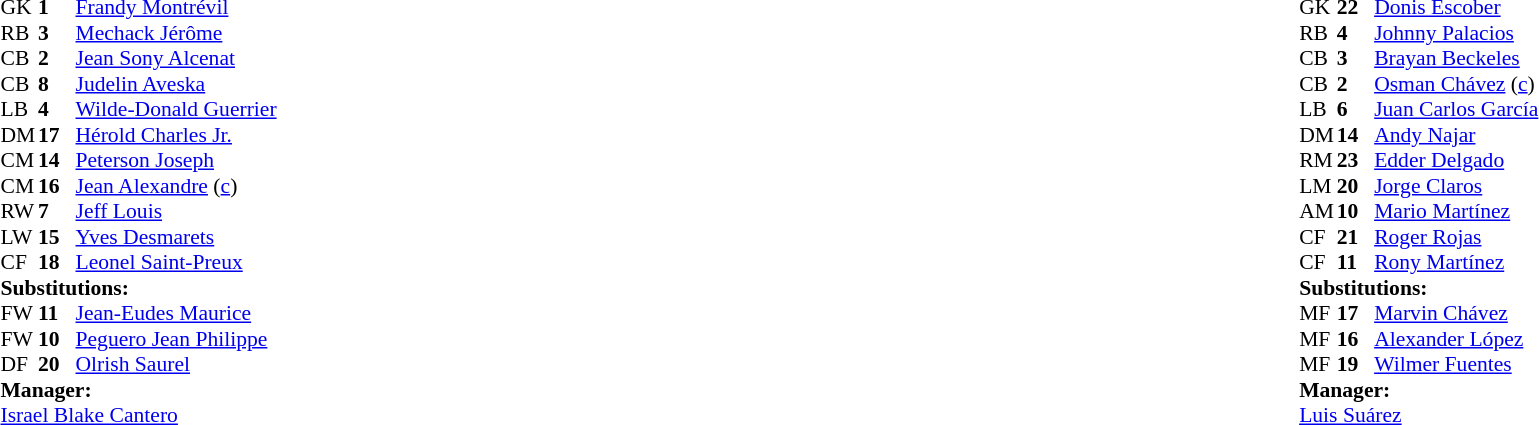<table width="100%">
<tr>
<td valign="top" width="50%"><br><table style="font-size: 90%" cellspacing="0" cellpadding="0">
<tr>
<th width="25"></th>
<th width="25"></th>
</tr>
<tr>
<td>GK</td>
<td><strong>1</strong></td>
<td><a href='#'>Frandy Montrévil</a></td>
</tr>
<tr>
<td>RB</td>
<td><strong>3</strong></td>
<td><a href='#'>Mechack Jérôme</a></td>
</tr>
<tr>
<td>CB</td>
<td><strong>2</strong></td>
<td><a href='#'>Jean Sony Alcenat</a></td>
</tr>
<tr>
<td>CB</td>
<td><strong>8</strong></td>
<td><a href='#'>Judelin Aveska</a></td>
<td></td>
</tr>
<tr>
<td>LB</td>
<td><strong>4</strong></td>
<td><a href='#'>Wilde-Donald Guerrier</a></td>
<td></td>
</tr>
<tr>
<td>DM</td>
<td><strong>17</strong></td>
<td><a href='#'>Hérold Charles Jr.</a></td>
</tr>
<tr>
<td>CM</td>
<td><strong>14</strong></td>
<td><a href='#'>Peterson Joseph</a></td>
<td></td>
<td></td>
</tr>
<tr>
<td>CM</td>
<td><strong>16</strong></td>
<td><a href='#'>Jean Alexandre</a> (<a href='#'>c</a>)</td>
</tr>
<tr>
<td>RW</td>
<td><strong>7</strong></td>
<td><a href='#'>Jeff Louis</a></td>
<td></td>
<td></td>
</tr>
<tr>
<td>LW</td>
<td><strong>15</strong></td>
<td><a href='#'>Yves Desmarets</a></td>
<td></td>
<td></td>
</tr>
<tr>
<td>CF</td>
<td><strong>18</strong></td>
<td><a href='#'>Leonel Saint-Preux</a></td>
</tr>
<tr>
<td colspan=3><strong>Substitutions:</strong></td>
</tr>
<tr>
<td>FW</td>
<td><strong>11</strong></td>
<td><a href='#'>Jean-Eudes Maurice</a></td>
<td></td>
<td></td>
</tr>
<tr>
<td>FW</td>
<td><strong>10</strong></td>
<td><a href='#'>Peguero Jean Philippe</a></td>
<td></td>
<td></td>
</tr>
<tr>
<td>DF</td>
<td><strong>20</strong></td>
<td><a href='#'>Olrish Saurel</a></td>
<td></td>
<td></td>
</tr>
<tr>
<td colspan=3><strong>Manager:</strong></td>
</tr>
<tr>
<td colspan=3> <a href='#'>Israel Blake Cantero</a></td>
</tr>
</table>
</td>
<td valign="top"></td>
<td valign="top" width="50%"><br><table style="font-size: 90%" cellspacing="0" cellpadding="0" align="center">
<tr>
<th width=25></th>
<th width=25></th>
</tr>
<tr>
<td>GK</td>
<td><strong>22</strong></td>
<td><a href='#'>Donis Escober</a></td>
</tr>
<tr>
<td>RB</td>
<td><strong>4</strong></td>
<td><a href='#'>Johnny Palacios</a></td>
</tr>
<tr>
<td>CB</td>
<td><strong>3</strong></td>
<td><a href='#'>Brayan Beckeles</a></td>
<td></td>
</tr>
<tr>
<td>CB</td>
<td><strong>2</strong></td>
<td><a href='#'>Osman Chávez</a> (<a href='#'>c</a>)</td>
</tr>
<tr>
<td>LB</td>
<td><strong>6</strong></td>
<td><a href='#'>Juan Carlos García</a></td>
</tr>
<tr>
<td>DM</td>
<td><strong>14</strong></td>
<td><a href='#'>Andy Najar</a></td>
</tr>
<tr>
<td>RM</td>
<td><strong>23</strong></td>
<td><a href='#'>Edder Delgado</a></td>
</tr>
<tr>
<td>LM</td>
<td><strong>20</strong></td>
<td><a href='#'>Jorge Claros</a></td>
</tr>
<tr>
<td>AM</td>
<td><strong>10</strong></td>
<td><a href='#'>Mario Martínez</a></td>
<td></td>
<td></td>
</tr>
<tr>
<td>CF</td>
<td><strong>21</strong></td>
<td><a href='#'>Roger Rojas</a></td>
<td></td>
<td></td>
</tr>
<tr>
<td>CF</td>
<td><strong>11</strong></td>
<td><a href='#'>Rony Martínez</a></td>
<td></td>
<td></td>
</tr>
<tr>
<td colspan=3><strong>Substitutions:</strong></td>
</tr>
<tr>
<td>MF</td>
<td><strong>17</strong></td>
<td><a href='#'>Marvin Chávez</a></td>
<td></td>
<td></td>
</tr>
<tr>
<td>MF</td>
<td><strong>16</strong></td>
<td><a href='#'>Alexander López</a></td>
<td></td>
<td></td>
</tr>
<tr>
<td>MF</td>
<td><strong>19</strong></td>
<td><a href='#'>Wilmer Fuentes</a></td>
<td></td>
<td></td>
</tr>
<tr>
<td colspan=3><strong>Manager:</strong></td>
</tr>
<tr>
<td colspan=3> <a href='#'>Luis Suárez</a></td>
</tr>
</table>
</td>
</tr>
</table>
